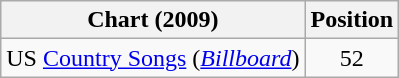<table class="wikitable sortable">
<tr>
<th scope="col">Chart (2009)</th>
<th scope="col">Position</th>
</tr>
<tr>
<td>US <a href='#'>Country Songs</a> (<em><a href='#'>Billboard</a></em>)</td>
<td align="center">52</td>
</tr>
</table>
